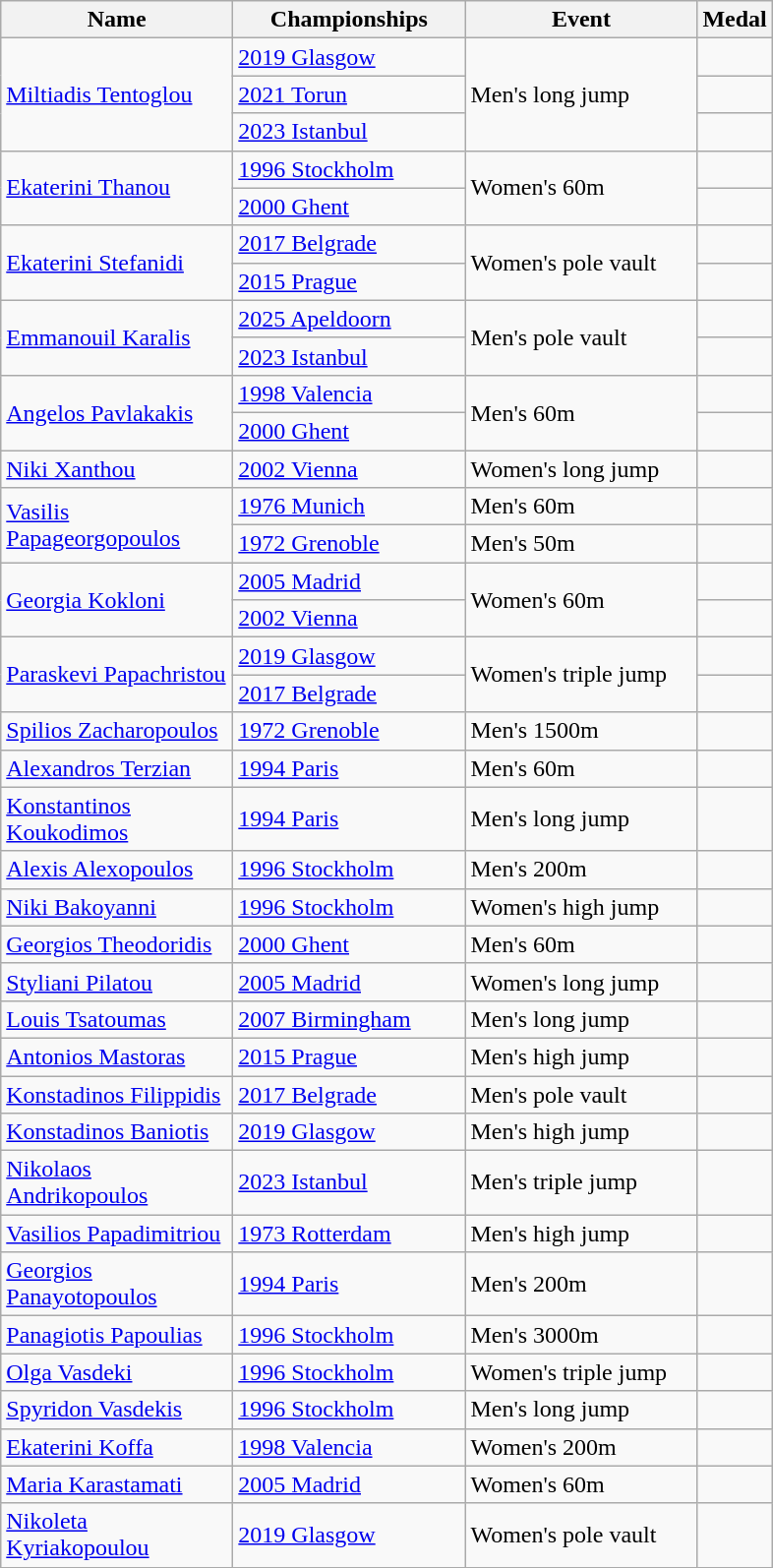<table class="wikitable sortable" style="font-size:100%">
<tr>
<th width=150>Name</th>
<th width=150>Championships</th>
<th width=150>Event</th>
<th>Medal</th>
</tr>
<tr>
<td rowspan=3><a href='#'>Miltiadis Tentoglou</a></td>
<td><a href='#'>2019 Glasgow</a></td>
<td rowspan=3>Men's long jump</td>
<td></td>
</tr>
<tr>
<td><a href='#'>2021 Torun</a></td>
<td></td>
</tr>
<tr>
<td><a href='#'>2023 Istanbul</a></td>
<td></td>
</tr>
<tr>
<td rowspan=2><a href='#'>Ekaterini Thanou</a></td>
<td><a href='#'>1996 Stockholm</a></td>
<td rowspan=2>Women's 60m</td>
<td></td>
</tr>
<tr>
<td><a href='#'>2000 Ghent</a></td>
<td></td>
</tr>
<tr>
<td rowspan=2><a href='#'>Ekaterini Stefanidi</a></td>
<td><a href='#'>2017 Belgrade</a></td>
<td rowspan=2>Women's pole vault</td>
<td></td>
</tr>
<tr>
<td><a href='#'>2015 Prague</a></td>
<td></td>
</tr>
<tr>
<td rowspan=2><a href='#'>Emmanouil Karalis</a></td>
<td><a href='#'>2025 Apeldoorn</a></td>
<td rowspan=2>Men's pole vault</td>
<td></td>
</tr>
<tr>
<td><a href='#'>2023 Istanbul</a></td>
<td></td>
</tr>
<tr>
<td rowspan=2><a href='#'>Angelos Pavlakakis</a></td>
<td><a href='#'>1998 Valencia</a></td>
<td rowspan=2>Men's 60m</td>
<td></td>
</tr>
<tr>
<td><a href='#'>2000 Ghent</a></td>
<td></td>
</tr>
<tr>
<td><a href='#'>Niki Xanthou</a></td>
<td><a href='#'>2002 Vienna</a></td>
<td>Women's long jump</td>
<td></td>
</tr>
<tr>
<td rowspan=2><a href='#'>Vasilis Papageorgopoulos</a></td>
<td><a href='#'>1976 Munich</a></td>
<td>Men's 60m</td>
<td></td>
</tr>
<tr>
<td><a href='#'>1972 Grenoble</a></td>
<td>Men's 50m</td>
<td></td>
</tr>
<tr>
<td rowspan=2><a href='#'>Georgia Kokloni</a></td>
<td><a href='#'>2005 Madrid</a></td>
<td rowspan=2>Women's 60m</td>
<td></td>
</tr>
<tr>
<td><a href='#'>2002 Vienna</a></td>
<td></td>
</tr>
<tr>
<td rowspan=2><a href='#'>Paraskevi Papachristou</a></td>
<td><a href='#'>2019 Glasgow</a></td>
<td rowspan=2>Women's triple jump</td>
<td></td>
</tr>
<tr>
<td><a href='#'>2017 Belgrade</a></td>
<td></td>
</tr>
<tr>
<td><a href='#'>Spilios Zacharopoulos</a></td>
<td><a href='#'>1972 Grenoble</a></td>
<td>Men's 1500m</td>
<td></td>
</tr>
<tr>
<td><a href='#'>Alexandros Terzian</a></td>
<td><a href='#'>1994 Paris</a></td>
<td>Men's 60m</td>
<td></td>
</tr>
<tr>
<td><a href='#'>Konstantinos Koukodimos</a></td>
<td><a href='#'>1994 Paris</a></td>
<td>Men's long jump</td>
<td></td>
</tr>
<tr>
<td><a href='#'>Alexis Alexopoulos</a></td>
<td><a href='#'>1996 Stockholm</a></td>
<td>Men's 200m</td>
<td></td>
</tr>
<tr>
<td><a href='#'>Niki Bakoyanni</a></td>
<td><a href='#'>1996 Stockholm</a></td>
<td>Women's high jump</td>
<td></td>
</tr>
<tr>
<td><a href='#'>Georgios Theodoridis</a></td>
<td><a href='#'>2000 Ghent</a></td>
<td>Men's 60m</td>
<td></td>
</tr>
<tr>
<td><a href='#'>Styliani Pilatou</a></td>
<td><a href='#'>2005 Madrid</a></td>
<td>Women's long jump</td>
<td></td>
</tr>
<tr>
<td><a href='#'>Louis Tsatoumas</a></td>
<td><a href='#'>2007 Birmingham</a></td>
<td>Men's long jump</td>
<td></td>
</tr>
<tr>
<td><a href='#'>Antonios Mastoras</a></td>
<td><a href='#'>2015 Prague</a></td>
<td>Men's high jump</td>
<td></td>
</tr>
<tr>
<td><a href='#'>Konstadinos Filippidis</a></td>
<td><a href='#'>2017 Belgrade</a></td>
<td>Men's pole vault</td>
<td></td>
</tr>
<tr>
<td><a href='#'>Konstadinos Baniotis</a></td>
<td><a href='#'>2019 Glasgow</a></td>
<td>Men's high jump</td>
<td></td>
</tr>
<tr>
<td><a href='#'>Nikolaos Andrikopoulos</a></td>
<td><a href='#'>2023 Istanbul</a></td>
<td>Men's triple jump</td>
<td></td>
</tr>
<tr>
<td><a href='#'>Vasilios Papadimitriou</a></td>
<td><a href='#'>1973 Rotterdam</a></td>
<td>Men's high jump</td>
<td></td>
</tr>
<tr>
<td><a href='#'>Georgios Panayotopoulos</a></td>
<td><a href='#'>1994 Paris</a></td>
<td>Men's 200m</td>
<td></td>
</tr>
<tr>
<td><a href='#'>Panagiotis Papoulias</a></td>
<td><a href='#'>1996 Stockholm</a></td>
<td>Men's 3000m</td>
<td></td>
</tr>
<tr>
<td><a href='#'>Olga Vasdeki</a></td>
<td><a href='#'>1996 Stockholm</a></td>
<td>Women's triple jump</td>
<td></td>
</tr>
<tr>
<td><a href='#'>Spyridon Vasdekis</a></td>
<td><a href='#'>1996 Stockholm</a></td>
<td>Men's long jump</td>
<td></td>
</tr>
<tr>
<td><a href='#'>Ekaterini Koffa</a></td>
<td><a href='#'>1998 Valencia</a></td>
<td>Women's 200m</td>
<td></td>
</tr>
<tr>
<td><a href='#'>Maria Karastamati</a></td>
<td><a href='#'>2005 Madrid</a></td>
<td>Women's 60m</td>
<td></td>
</tr>
<tr>
<td><a href='#'>Nikoleta Kyriakopoulou</a></td>
<td><a href='#'>2019 Glasgow</a></td>
<td>Women's pole vault</td>
<td></td>
</tr>
<tr>
</tr>
</table>
